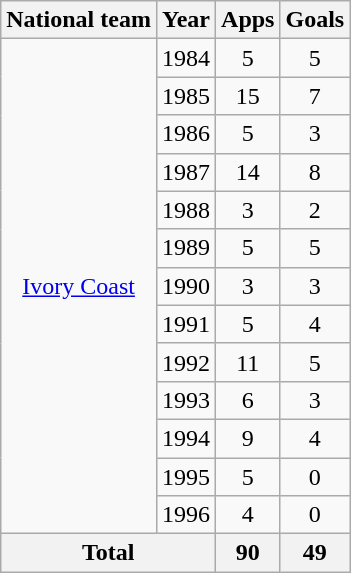<table class="wikitable" style="text-align:center">
<tr>
<th>National team</th>
<th>Year</th>
<th>Apps</th>
<th>Goals</th>
</tr>
<tr>
<td rowspan="13"><a href='#'>Ivory Coast</a></td>
<td>1984</td>
<td>5</td>
<td>5</td>
</tr>
<tr>
<td>1985</td>
<td>15</td>
<td>7</td>
</tr>
<tr>
<td>1986</td>
<td>5</td>
<td>3</td>
</tr>
<tr>
<td>1987</td>
<td>14</td>
<td>8</td>
</tr>
<tr>
<td>1988</td>
<td>3</td>
<td>2</td>
</tr>
<tr>
<td>1989</td>
<td>5</td>
<td>5</td>
</tr>
<tr>
<td>1990</td>
<td>3</td>
<td>3</td>
</tr>
<tr>
<td>1991</td>
<td>5</td>
<td>4</td>
</tr>
<tr>
<td>1992</td>
<td>11</td>
<td>5</td>
</tr>
<tr>
<td>1993</td>
<td>6</td>
<td>3</td>
</tr>
<tr>
<td>1994</td>
<td>9</td>
<td>4</td>
</tr>
<tr>
<td>1995</td>
<td>5</td>
<td>0</td>
</tr>
<tr>
<td>1996</td>
<td>4</td>
<td>0</td>
</tr>
<tr>
<th colspan="2">Total</th>
<th>90</th>
<th>49</th>
</tr>
</table>
